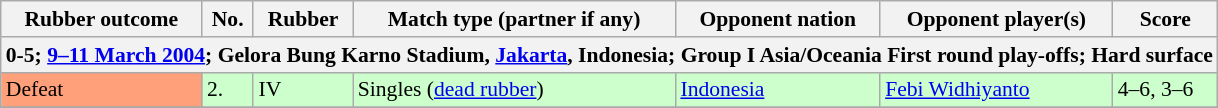<table class="wikitable" style="font-size:90%">
<tr>
<th>Rubber outcome</th>
<th>No.</th>
<th>Rubber</th>
<th>Match type (partner if any)</th>
<th>Opponent nation</th>
<th>Opponent player(s)</th>
<th>Score</th>
</tr>
<tr>
<th colspan="7"><small></small>0-5; <a href='#'>9–11 March 2004</a>; Gelora Bung Karno Stadium, <a href='#'>Jakarta</a>, Indonesia; Group I Asia/Oceania First round play-offs; Hard surface</th>
</tr>
<tr style="background:#cfc;">
<td bgcolor="FFA07A">Defeat</td>
<td>2.</td>
<td>IV</td>
<td>Singles (<a href='#'>dead rubber</a>)</td>
<td> <a href='#'>Indonesia</a></td>
<td><a href='#'>Febi Widhiyanto</a></td>
<td>4–6, 3–6</td>
</tr>
<tr>
</tr>
</table>
